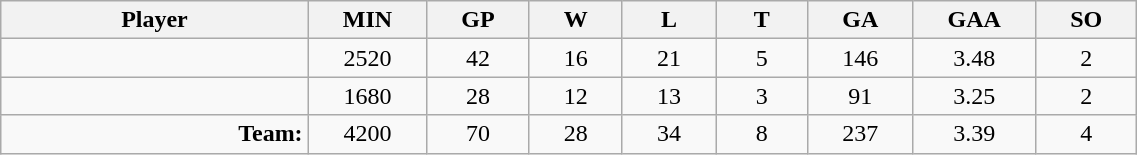<table class="wikitable sortable" width="60%">
<tr>
<th bgcolor="#DDDDFF" width="10%">Player</th>
<th width="3%" bgcolor="#DDDDFF" title="Minutes played">MIN</th>
<th width="3%" bgcolor="#DDDDFF" title="Games played in">GP</th>
<th width="3%" bgcolor="#DDDDFF" title="Wins">W</th>
<th width="3%" bgcolor="#DDDDFF"title="Losses">L</th>
<th width="3%" bgcolor="#DDDDFF" title="Ties">T</th>
<th width="3%" bgcolor="#DDDDFF" title="Goals against">GA</th>
<th width="3%" bgcolor="#DDDDFF" title="Goals against average">GAA</th>
<th width="3%" bgcolor="#DDDDFF"title="Shut-outs">SO</th>
</tr>
<tr align="center">
<td align="right"></td>
<td>2520</td>
<td>42</td>
<td>16</td>
<td>21</td>
<td>5</td>
<td>146</td>
<td>3.48</td>
<td>2</td>
</tr>
<tr align="center">
<td align="right"></td>
<td>1680</td>
<td>28</td>
<td>12</td>
<td>13</td>
<td>3</td>
<td>91</td>
<td>3.25</td>
<td>2</td>
</tr>
<tr align="center">
<td align="right"><strong>Team:</strong></td>
<td>4200</td>
<td>70</td>
<td>28</td>
<td>34</td>
<td>8</td>
<td>237</td>
<td>3.39</td>
<td>4</td>
</tr>
</table>
